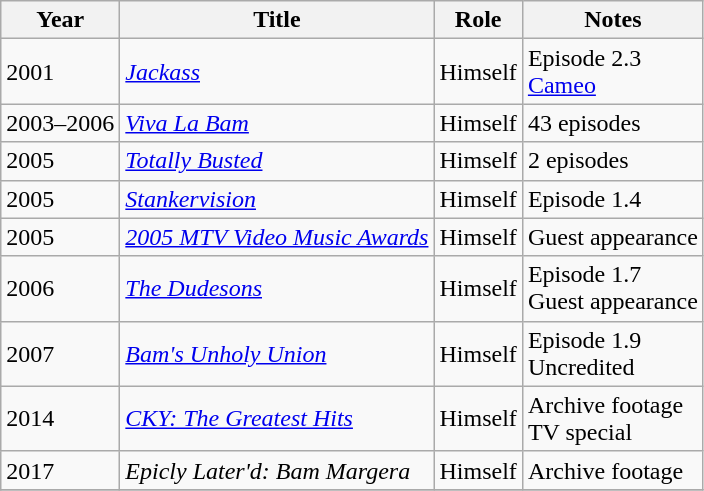<table class="wikitable">
<tr>
<th>Year</th>
<th>Title</th>
<th>Role</th>
<th>Notes</th>
</tr>
<tr>
<td>2001</td>
<td><em><a href='#'>Jackass</a></em></td>
<td>Himself</td>
<td>Episode 2.3<br><a href='#'>Cameo</a></td>
</tr>
<tr>
<td>2003–2006</td>
<td><em><a href='#'>Viva La Bam</a></em></td>
<td>Himself</td>
<td>43 episodes</td>
</tr>
<tr>
<td>2005</td>
<td><em><a href='#'>Totally Busted</a></em></td>
<td>Himself</td>
<td>2 episodes</td>
</tr>
<tr>
<td>2005</td>
<td><em><a href='#'>Stankervision</a></em></td>
<td>Himself</td>
<td>Episode 1.4</td>
</tr>
<tr>
<td>2005</td>
<td><em><a href='#'>2005 MTV Video Music Awards</a></em></td>
<td>Himself</td>
<td>Guest appearance</td>
</tr>
<tr>
<td>2006</td>
<td><em><a href='#'>The Dudesons</a></em></td>
<td>Himself</td>
<td>Episode 1.7<br>Guest appearance</td>
</tr>
<tr>
<td>2007</td>
<td><em><a href='#'>Bam's Unholy Union</a></em></td>
<td>Himself</td>
<td>Episode 1.9<br>Uncredited</td>
</tr>
<tr>
<td>2014</td>
<td><em><a href='#'>CKY: The Greatest Hits</a></em></td>
<td>Himself</td>
<td>Archive footage<br>TV special</td>
</tr>
<tr>
<td>2017</td>
<td><em>Epicly Later'd: Bam Margera</em></td>
<td>Himself</td>
<td>Archive footage</td>
</tr>
<tr>
</tr>
</table>
